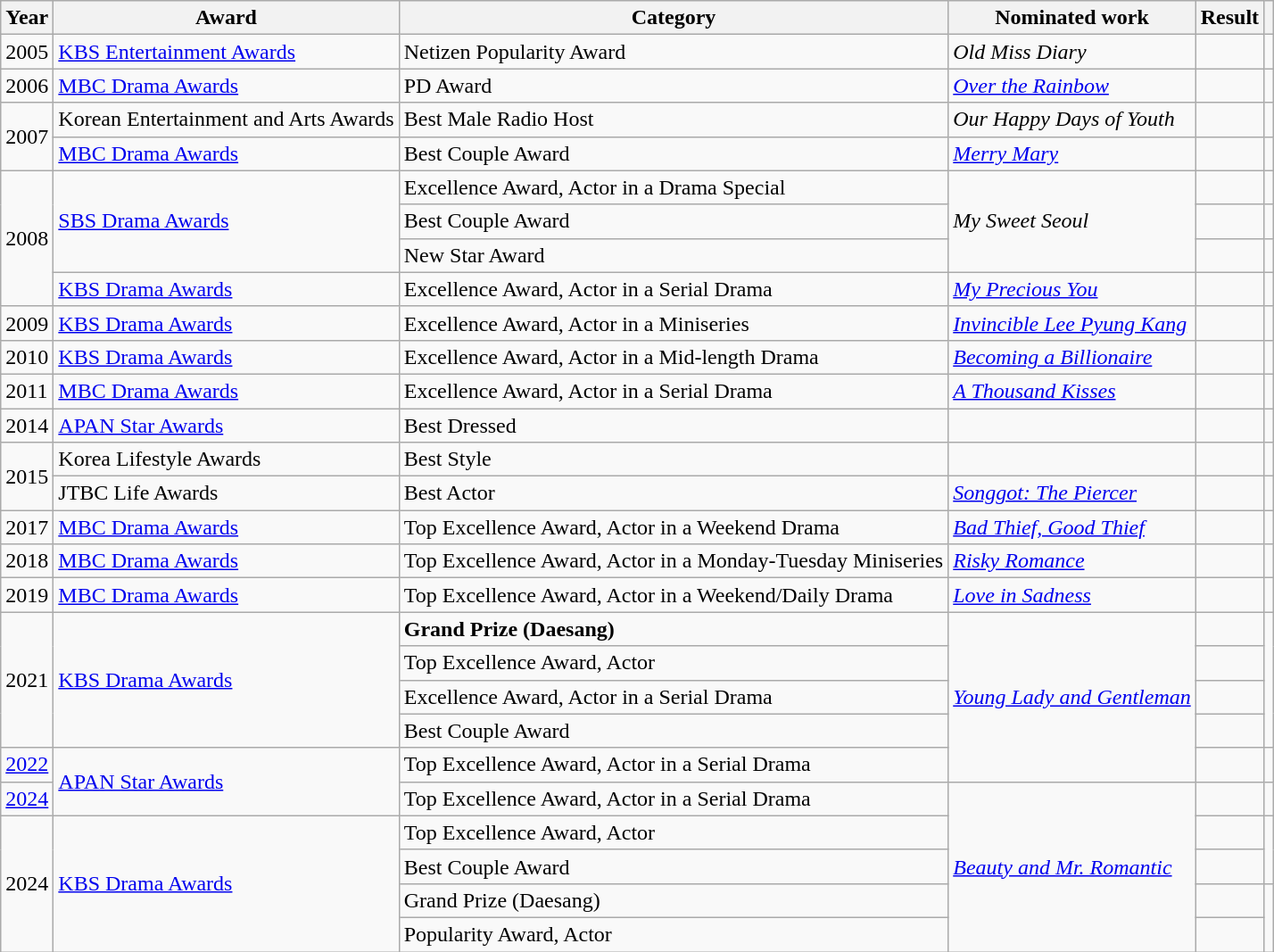<table class="wikitable sortable">
<tr>
<th scope="col">Year</th>
<th>Award</th>
<th scope="col">Category</th>
<th>Nominated work</th>
<th scope="col">Result</th>
<th scope="col" class="unsortable"></th>
</tr>
<tr>
<td>2005</td>
<td><a href='#'>KBS Entertainment Awards</a></td>
<td>Netizen Popularity Award</td>
<td><em>Old Miss Diary</em></td>
<td></td>
<td></td>
</tr>
<tr>
<td>2006</td>
<td><a href='#'>MBC Drama Awards</a></td>
<td>PD Award</td>
<td><em><a href='#'>Over the Rainbow</a></em></td>
<td></td>
<td></td>
</tr>
<tr>
<td rowspan="2">2007</td>
<td>Korean Entertainment and Arts Awards</td>
<td>Best Male Radio Host</td>
<td><em>Our Happy Days of Youth</em></td>
<td></td>
<td></td>
</tr>
<tr>
<td><a href='#'>MBC Drama Awards</a></td>
<td>Best Couple Award </td>
<td><em><a href='#'>Merry Mary</a></em></td>
<td></td>
<td></td>
</tr>
<tr>
<td rowspan="4">2008</td>
<td rowspan="3"><a href='#'>SBS Drama Awards</a></td>
<td>Excellence Award, Actor in a Drama Special</td>
<td rowspan="3"><em>My Sweet Seoul</em></td>
<td></td>
<td></td>
</tr>
<tr>
<td>Best Couple Award </td>
<td></td>
<td></td>
</tr>
<tr>
<td>New Star Award</td>
<td></td>
<td></td>
</tr>
<tr>
<td><a href='#'>KBS Drama Awards</a></td>
<td>Excellence Award, Actor in a Serial Drama</td>
<td><em><a href='#'>My Precious You</a></em></td>
<td></td>
<td></td>
</tr>
<tr>
<td>2009</td>
<td><a href='#'>KBS Drama Awards</a></td>
<td>Excellence Award, Actor in a Miniseries</td>
<td><em><a href='#'>Invincible Lee Pyung Kang</a></em></td>
<td></td>
<td></td>
</tr>
<tr>
<td>2010</td>
<td><a href='#'>KBS Drama Awards</a></td>
<td>Excellence Award, Actor in a Mid-length Drama</td>
<td><em><a href='#'>Becoming a Billionaire</a></em></td>
<td></td>
<td></td>
</tr>
<tr>
<td>2011</td>
<td><a href='#'>MBC Drama Awards</a></td>
<td>Excellence Award, Actor in a Serial Drama</td>
<td><em><a href='#'>A Thousand Kisses</a></em></td>
<td></td>
<td></td>
</tr>
<tr>
<td>2014</td>
<td><a href='#'>APAN Star Awards</a></td>
<td>Best Dressed</td>
<td></td>
<td></td>
<td></td>
</tr>
<tr>
<td rowspan="2">2015</td>
<td>Korea Lifestyle Awards</td>
<td>Best Style</td>
<td></td>
<td></td>
<td></td>
</tr>
<tr>
<td>JTBC Life Awards</td>
<td>Best Actor</td>
<td><em><a href='#'>Songgot: The Piercer</a></em></td>
<td></td>
<td></td>
</tr>
<tr>
<td>2017</td>
<td><a href='#'>MBC Drama Awards</a></td>
<td>Top Excellence Award, Actor in a Weekend Drama</td>
<td><em><a href='#'>Bad Thief, Good Thief</a> </em></td>
<td></td>
<td></td>
</tr>
<tr>
<td>2018</td>
<td><a href='#'>MBC Drama Awards</a></td>
<td>Top Excellence Award, Actor in a Monday-Tuesday Miniseries</td>
<td><em><a href='#'>Risky Romance</a></em></td>
<td></td>
<td></td>
</tr>
<tr>
<td>2019</td>
<td><a href='#'>MBC Drama Awards</a></td>
<td>Top Excellence Award, Actor in a Weekend/Daily Drama</td>
<td><em><a href='#'>Love in Sadness</a></em></td>
<td></td>
<td></td>
</tr>
<tr>
<td rowspan="4">2021</td>
<td rowspan="4"><a href='#'>KBS Drama Awards</a></td>
<td><strong>Grand Prize (Daesang)</strong></td>
<td rowspan="5"><em><a href='#'>Young Lady and Gentleman</a></em></td>
<td></td>
<td rowspan="4"></td>
</tr>
<tr>
<td>Top Excellence Award, Actor</td>
<td></td>
</tr>
<tr>
<td>Excellence Award, Actor in a Serial Drama</td>
<td></td>
</tr>
<tr>
<td>Best Couple Award </td>
<td></td>
</tr>
<tr>
<td><a href='#'>2022</a></td>
<td rowspan="2"><a href='#'>APAN Star Awards</a></td>
<td>Top Excellence Award, Actor in a Serial Drama</td>
<td></td>
<td></td>
</tr>
<tr>
<td><a href='#'>2024</a></td>
<td>Top Excellence Award, Actor in a Serial Drama</td>
<td rowspan="6"><em><a href='#'>Beauty and Mr. Romantic</a></em></td>
<td></td>
<td></td>
</tr>
<tr>
<td rowspan="4">2024</td>
<td rowspan="4"><a href='#'>KBS Drama Awards</a></td>
<td>Top Excellence Award, Actor</td>
<td></td>
<td rowspan="2"></td>
</tr>
<tr>
<td>Best Couple Award </td>
<td></td>
</tr>
<tr>
<td>Grand Prize (Daesang)</td>
<td></td>
<td rowspan="2"></td>
</tr>
<tr>
<td>Popularity Award, Actor</td>
<td></td>
</tr>
</table>
